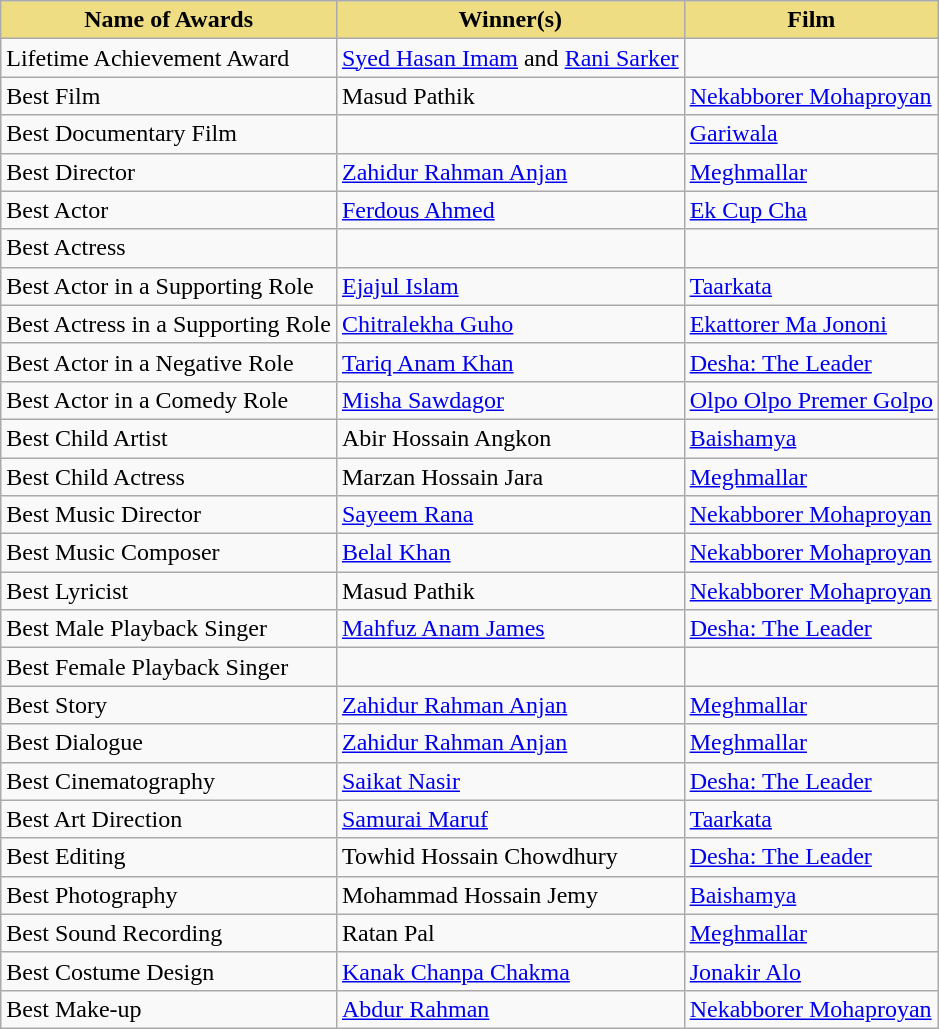<table class="wikitable sortable collapsible">
<tr>
<th style="background:#EEDD82;">Name of Awards</th>
<th style="background:#EEDD82;">Winner(s)</th>
<th style="background:#EEDD82;">Film</th>
</tr>
<tr>
<td>Lifetime Achievement Award</td>
<td><a href='#'>Syed Hasan Imam</a> and <a href='#'>Rani Sarker</a></td>
<td></td>
</tr>
<tr>
<td>Best Film</td>
<td>Masud Pathik</td>
<td><a href='#'>Nekabborer Mohaproyan</a></td>
</tr>
<tr>
<td>Best Documentary Film</td>
<td></td>
<td><a href='#'>Gariwala</a></td>
</tr>
<tr>
<td>Best Director</td>
<td><a href='#'>Zahidur Rahman Anjan</a></td>
<td><a href='#'>Meghmallar</a></td>
</tr>
<tr>
<td>Best Actor</td>
<td><a href='#'>Ferdous Ahmed</a></td>
<td><a href='#'>Ek Cup Cha</a></td>
</tr>
<tr>
<td>Best Actress</td>
<td></td>
<td></td>
</tr>
<tr>
<td>Best Actor in a Supporting Role</td>
<td><a href='#'>Ejajul Islam</a></td>
<td><a href='#'>Taarkata</a></td>
</tr>
<tr>
<td>Best Actress in a Supporting Role</td>
<td><a href='#'>Chitralekha Guho</a></td>
<td><a href='#'>Ekattorer Ma Jononi</a></td>
</tr>
<tr>
<td>Best Actor in a Negative Role</td>
<td><a href='#'>Tariq Anam Khan</a></td>
<td><a href='#'>Desha: The Leader</a></td>
</tr>
<tr>
<td>Best Actor in a Comedy Role</td>
<td><a href='#'>Misha Sawdagor</a></td>
<td><a href='#'>Olpo Olpo Premer Golpo</a></td>
</tr>
<tr>
<td>Best Child Artist</td>
<td>Abir Hossain Angkon</td>
<td><a href='#'>Baishamya</a></td>
</tr>
<tr>
<td>Best Child Actress</td>
<td>Marzan Hossain Jara</td>
<td><a href='#'>Meghmallar</a></td>
</tr>
<tr>
<td>Best Music Director</td>
<td><a href='#'>Sayeem Rana</a></td>
<td><a href='#'>Nekabborer Mohaproyan</a></td>
</tr>
<tr>
<td>Best Music Composer</td>
<td><a href='#'>Belal Khan</a></td>
<td><a href='#'>Nekabborer Mohaproyan</a></td>
</tr>
<tr>
<td>Best Lyricist</td>
<td>Masud Pathik</td>
<td><a href='#'>Nekabborer Mohaproyan</a></td>
</tr>
<tr>
<td>Best Male Playback Singer</td>
<td><a href='#'>Mahfuz Anam James</a></td>
<td><a href='#'>Desha: The Leader</a></td>
</tr>
<tr>
<td>Best Female Playback Singer</td>
<td></td>
<td></td>
</tr>
<tr>
<td>Best Story</td>
<td><a href='#'>Zahidur Rahman Anjan</a></td>
<td><a href='#'>Meghmallar</a></td>
</tr>
<tr>
<td>Best Dialogue</td>
<td><a href='#'>Zahidur Rahman Anjan</a></td>
<td><a href='#'>Meghmallar</a></td>
</tr>
<tr>
<td>Best Cinematography</td>
<td><a href='#'>Saikat Nasir</a></td>
<td><a href='#'>Desha: The Leader</a></td>
</tr>
<tr>
<td>Best Art Direction</td>
<td><a href='#'>Samurai Maruf</a></td>
<td><a href='#'>Taarkata</a></td>
</tr>
<tr>
<td>Best Editing</td>
<td>Towhid Hossain Chowdhury</td>
<td><a href='#'>Desha: The Leader</a></td>
</tr>
<tr>
<td>Best Photography</td>
<td>Mohammad Hossain Jemy</td>
<td><a href='#'>Baishamya</a></td>
</tr>
<tr>
<td>Best Sound Recording</td>
<td>Ratan Pal</td>
<td><a href='#'>Meghmallar</a></td>
</tr>
<tr>
<td>Best Costume Design</td>
<td><a href='#'>Kanak Chanpa Chakma</a></td>
<td><a href='#'>Jonakir Alo</a></td>
</tr>
<tr>
<td>Best Make-up</td>
<td><a href='#'>Abdur Rahman</a></td>
<td><a href='#'>Nekabborer Mohaproyan</a></td>
</tr>
</table>
